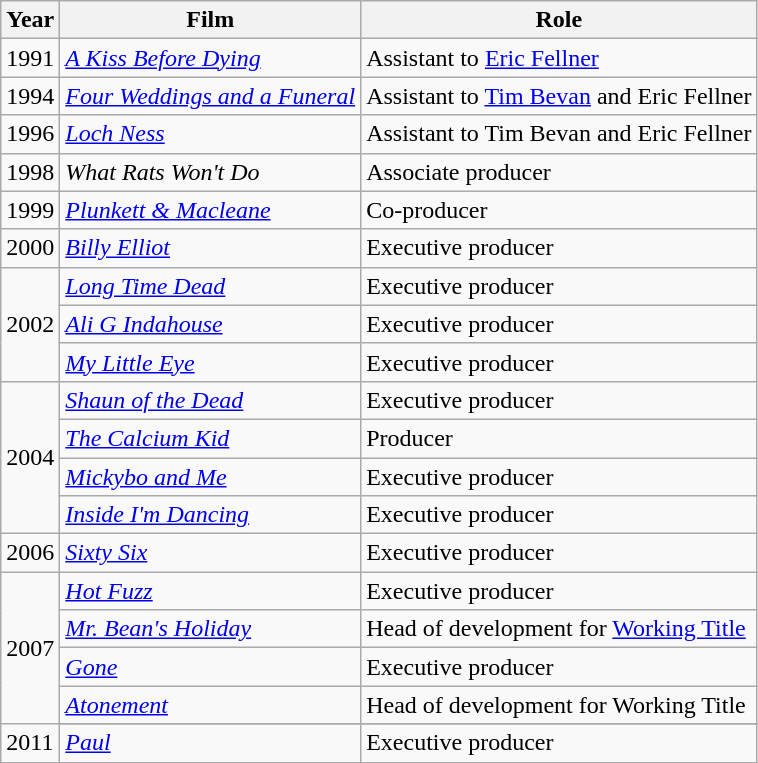<table class="wikitable" style="font-size: 100%;">
<tr>
<th>Year</th>
<th>Film</th>
<th>Role</th>
</tr>
<tr>
<td rowspan="1">1991</td>
<td><em><a href='#'>A Kiss Before Dying</a></em></td>
<td>Assistant to <a href='#'>Eric Fellner</a></td>
</tr>
<tr>
<td rowspan="1">1994</td>
<td><em><a href='#'>Four Weddings and a Funeral</a></em></td>
<td>Assistant to <a href='#'>Tim Bevan</a> and Eric Fellner</td>
</tr>
<tr>
<td rowspan="1">1996</td>
<td><em><a href='#'>Loch Ness</a></em></td>
<td>Assistant to Tim Bevan and Eric Fellner</td>
</tr>
<tr>
<td rowspan="1">1998</td>
<td><em>What Rats Won't Do</em></td>
<td>Associate producer</td>
</tr>
<tr>
<td rowspan="1">1999</td>
<td><em><a href='#'>Plunkett & Macleane</a></em></td>
<td>Co-producer</td>
</tr>
<tr>
<td rowspan="1">2000</td>
<td><em><a href='#'>Billy Elliot</a></em></td>
<td>Executive producer</td>
</tr>
<tr>
<td rowspan="3">2002</td>
<td><em><a href='#'>Long Time Dead</a></em></td>
<td>Executive producer</td>
</tr>
<tr>
<td><em><a href='#'>Ali G Indahouse</a></em></td>
<td>Executive producer</td>
</tr>
<tr>
<td><em><a href='#'>My Little Eye</a></em></td>
<td>Executive producer</td>
</tr>
<tr>
<td rowspan="4">2004</td>
<td><em><a href='#'>Shaun of the Dead</a></em></td>
<td>Executive producer</td>
</tr>
<tr>
<td><em><a href='#'>The Calcium Kid</a></em></td>
<td>Producer</td>
</tr>
<tr>
<td><em><a href='#'>Mickybo and Me</a></em></td>
<td>Executive producer</td>
</tr>
<tr>
<td><em><a href='#'>Inside I'm Dancing</a></em></td>
<td>Executive producer</td>
</tr>
<tr>
<td rowspan="1">2006</td>
<td><em><a href='#'>Sixty Six</a></em></td>
<td>Executive producer</td>
</tr>
<tr>
<td rowspan="4">2007</td>
<td><em><a href='#'>Hot Fuzz</a></em></td>
<td>Executive producer</td>
</tr>
<tr>
<td><em><a href='#'>Mr. Bean's Holiday</a></em></td>
<td>Head of development for <a href='#'>Working Title</a></td>
</tr>
<tr>
<td><em><a href='#'>Gone</a></em></td>
<td>Executive producer</td>
</tr>
<tr>
<td><em><a href='#'>Atonement</a></em></td>
<td>Head of development for Working Title</td>
</tr>
<tr>
<td rowspan="4">2011</td>
</tr>
<tr>
<td><em><a href='#'>Paul</a></em></td>
<td>Executive producer</td>
</tr>
</table>
